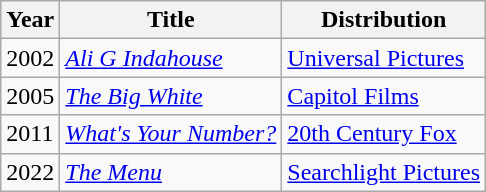<table class="wikitable plainrowheaders">
<tr>
<th>Year</th>
<th>Title</th>
<th>Distribution</th>
</tr>
<tr>
<td>2002</td>
<td><em><a href='#'>Ali G Indahouse</a></em></td>
<td><a href='#'>Universal Pictures</a></td>
</tr>
<tr>
<td>2005</td>
<td><em><a href='#'>The Big White</a></em></td>
<td><a href='#'>Capitol Films</a></td>
</tr>
<tr>
<td>2011</td>
<td><em><a href='#'>What's Your Number?</a></em></td>
<td><a href='#'>20th Century Fox</a></td>
</tr>
<tr>
<td>2022</td>
<td><em><a href='#'>The Menu</a></em></td>
<td><a href='#'>Searchlight Pictures</a></td>
</tr>
</table>
